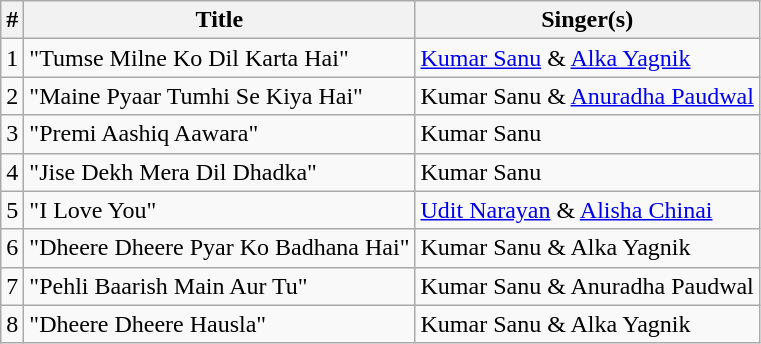<table class="wikitable sortable">
<tr>
<th>#</th>
<th><strong>Title</strong></th>
<th><strong>Singer(s)</strong></th>
</tr>
<tr>
<td>1</td>
<td>"Tumse Milne Ko Dil Karta Hai"</td>
<td><a href='#'>Kumar Sanu</a> & <a href='#'>Alka Yagnik</a></td>
</tr>
<tr>
<td>2</td>
<td>"Maine Pyaar Tumhi Se Kiya Hai"</td>
<td>Kumar Sanu & <a href='#'>Anuradha Paudwal</a></td>
</tr>
<tr>
<td>3</td>
<td>"Premi Aashiq Aawara"</td>
<td>Kumar Sanu</td>
</tr>
<tr>
<td>4</td>
<td>"Jise Dekh Mera Dil Dhadka"</td>
<td>Kumar Sanu</td>
</tr>
<tr>
<td>5</td>
<td>"I Love You"</td>
<td><a href='#'>Udit Narayan</a> & <a href='#'>Alisha Chinai</a></td>
</tr>
<tr>
<td>6</td>
<td>"Dheere Dheere Pyar Ko Badhana Hai"</td>
<td>Kumar Sanu & Alka Yagnik</td>
</tr>
<tr>
<td>7</td>
<td>"Pehli Baarish Main Aur Tu"</td>
<td>Kumar Sanu & Anuradha Paudwal</td>
</tr>
<tr>
<td>8</td>
<td>"Dheere Dheere Hausla"</td>
<td>Kumar Sanu & Alka Yagnik</td>
</tr>
</table>
